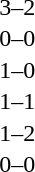<table cellspacing=1 width=70%>
<tr>
<th width=25%></th>
<th width=30%></th>
<th width=15%></th>
<th width=30%></th>
</tr>
<tr>
<td></td>
<td align=right></td>
<td align=center>3–2</td>
<td></td>
</tr>
<tr>
<td></td>
<td align=right></td>
<td align=center>0–0</td>
<td></td>
</tr>
<tr>
<td></td>
<td align=right></td>
<td align=center>1–0</td>
<td></td>
</tr>
<tr>
<td></td>
<td align=right></td>
<td align=center>1–1</td>
<td></td>
</tr>
<tr>
<td></td>
<td align=right></td>
<td align=center>1–2</td>
<td></td>
</tr>
<tr>
<td></td>
<td align=right></td>
<td align=center>0–0</td>
<td></td>
</tr>
</table>
